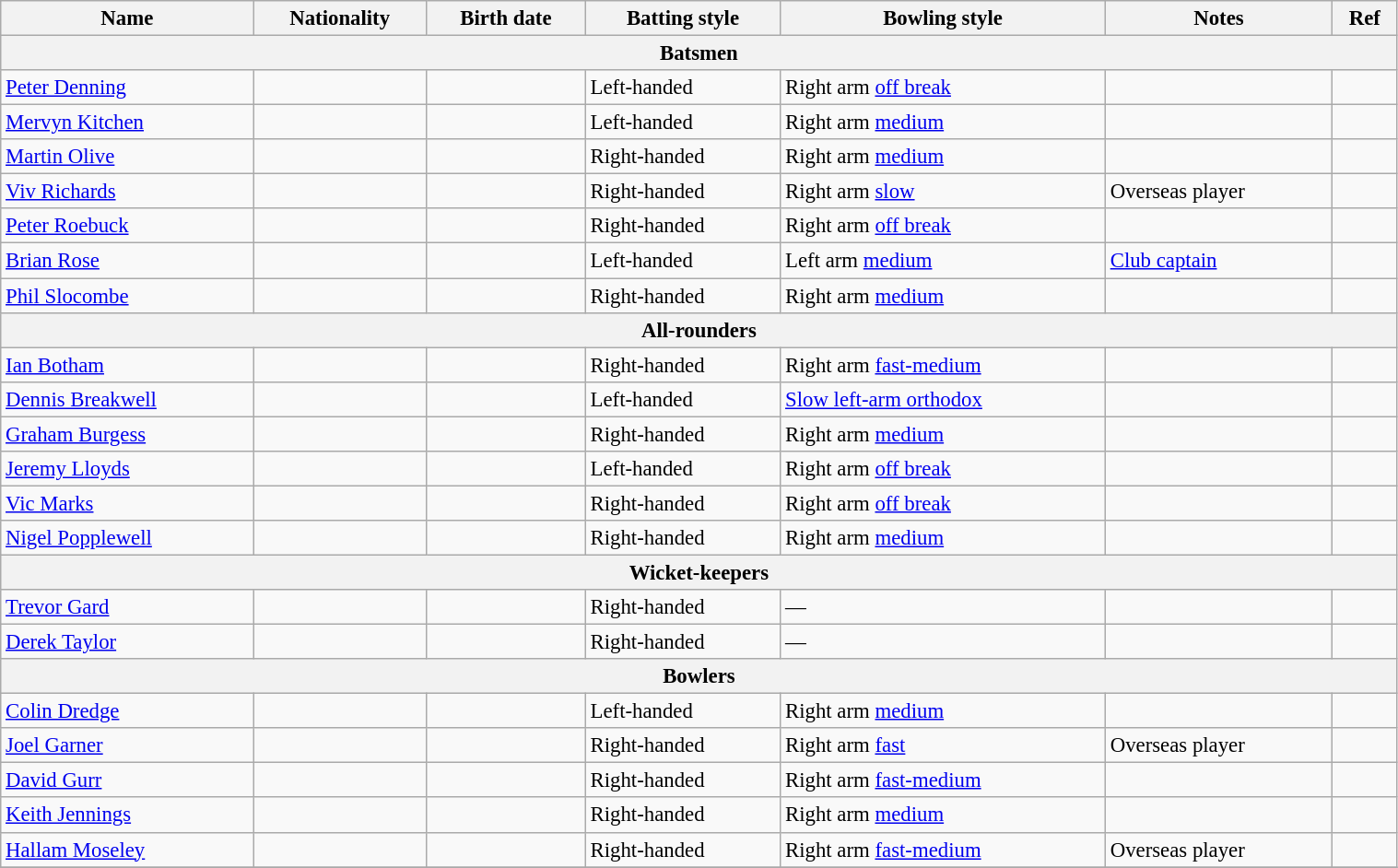<table class="wikitable"  style="font-size:95%; width:80%;">
<tr>
<th>Name</th>
<th>Nationality</th>
<th>Birth date</th>
<th>Batting style</th>
<th>Bowling style</th>
<th>Notes</th>
<th>Ref</th>
</tr>
<tr>
<th colspan="7">Batsmen</th>
</tr>
<tr>
<td><a href='#'>Peter Denning</a></td>
<td></td>
<td></td>
<td>Left-handed</td>
<td>Right arm <a href='#'>off break</a></td>
<td></td>
<td></td>
</tr>
<tr>
<td><a href='#'>Mervyn Kitchen</a></td>
<td></td>
<td></td>
<td>Left-handed</td>
<td>Right arm <a href='#'>medium</a></td>
<td></td>
<td></td>
</tr>
<tr>
<td><a href='#'>Martin Olive</a></td>
<td></td>
<td></td>
<td>Right-handed</td>
<td>Right arm <a href='#'>medium</a></td>
<td></td>
<td></td>
</tr>
<tr>
<td><a href='#'>Viv Richards</a></td>
<td></td>
<td></td>
<td>Right-handed</td>
<td>Right arm <a href='#'>slow</a></td>
<td>Overseas player</td>
<td></td>
</tr>
<tr>
<td><a href='#'>Peter Roebuck</a></td>
<td></td>
<td></td>
<td>Right-handed</td>
<td>Right arm <a href='#'>off break</a></td>
<td></td>
<td></td>
</tr>
<tr>
<td><a href='#'>Brian Rose</a></td>
<td></td>
<td></td>
<td>Left-handed</td>
<td>Left arm <a href='#'>medium</a></td>
<td><a href='#'>Club captain</a></td>
<td></td>
</tr>
<tr>
<td><a href='#'>Phil Slocombe</a></td>
<td></td>
<td></td>
<td>Right-handed</td>
<td>Right arm <a href='#'>medium</a></td>
<td></td>
<td></td>
</tr>
<tr>
<th colspan="7">All-rounders</th>
</tr>
<tr>
<td><a href='#'>Ian Botham</a></td>
<td></td>
<td></td>
<td>Right-handed</td>
<td>Right arm <a href='#'>fast-medium</a></td>
<td></td>
<td></td>
</tr>
<tr>
<td><a href='#'>Dennis Breakwell</a></td>
<td></td>
<td></td>
<td>Left-handed</td>
<td><a href='#'>Slow left-arm orthodox</a></td>
<td></td>
<td></td>
</tr>
<tr>
<td><a href='#'>Graham Burgess</a></td>
<td></td>
<td></td>
<td>Right-handed</td>
<td>Right arm <a href='#'>medium</a></td>
<td></td>
<td></td>
</tr>
<tr>
<td><a href='#'>Jeremy Lloyds</a></td>
<td></td>
<td></td>
<td>Left-handed</td>
<td>Right arm <a href='#'>off break</a></td>
<td></td>
<td></td>
</tr>
<tr>
<td><a href='#'>Vic Marks</a></td>
<td></td>
<td></td>
<td>Right-handed</td>
<td>Right arm <a href='#'>off break</a></td>
<td></td>
<td></td>
</tr>
<tr>
<td><a href='#'>Nigel Popplewell</a></td>
<td></td>
<td></td>
<td>Right-handed</td>
<td>Right arm <a href='#'>medium</a></td>
<td></td>
<td></td>
</tr>
<tr>
<th colspan="7">Wicket-keepers</th>
</tr>
<tr>
<td><a href='#'>Trevor Gard</a></td>
<td></td>
<td></td>
<td>Right-handed</td>
<td>—</td>
<td></td>
<td></td>
</tr>
<tr>
<td><a href='#'>Derek Taylor</a></td>
<td></td>
<td></td>
<td>Right-handed</td>
<td>—</td>
<td></td>
<td></td>
</tr>
<tr>
<th colspan="7">Bowlers</th>
</tr>
<tr>
<td><a href='#'>Colin Dredge</a></td>
<td></td>
<td></td>
<td>Left-handed</td>
<td>Right arm <a href='#'>medium</a></td>
<td></td>
<td></td>
</tr>
<tr>
<td><a href='#'>Joel Garner</a></td>
<td></td>
<td></td>
<td>Right-handed</td>
<td>Right arm <a href='#'>fast</a></td>
<td>Overseas player</td>
<td></td>
</tr>
<tr>
<td><a href='#'>David Gurr</a></td>
<td></td>
<td></td>
<td>Right-handed</td>
<td>Right arm <a href='#'>fast-medium</a></td>
<td></td>
<td></td>
</tr>
<tr>
<td><a href='#'>Keith Jennings</a></td>
<td></td>
<td></td>
<td>Right-handed</td>
<td>Right arm <a href='#'>medium</a></td>
<td></td>
<td></td>
</tr>
<tr>
<td><a href='#'>Hallam Moseley</a></td>
<td></td>
<td></td>
<td>Right-handed</td>
<td>Right arm <a href='#'>fast-medium</a></td>
<td>Overseas player</td>
<td></td>
</tr>
<tr>
</tr>
</table>
